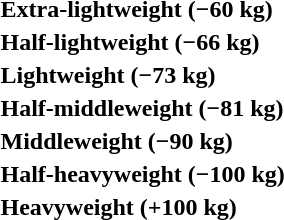<table>
<tr>
<th rowspan=2 style="text-align:left;">Extra-lightweight (−60 kg)</th>
<td rowspan=2></td>
<td rowspan=2></td>
<td></td>
</tr>
<tr>
<td></td>
</tr>
<tr>
<th rowspan=2 style="text-align:left;">Half-lightweight (−66 kg)</th>
<td rowspan=2></td>
<td rowspan=2></td>
<td></td>
</tr>
<tr>
<td></td>
</tr>
<tr>
<th rowspan=2 style="text-align:left;">Lightweight (−73 kg)</th>
<td rowspan=2></td>
<td rowspan=2></td>
<td></td>
</tr>
<tr>
<td></td>
</tr>
<tr>
<th rowspan=2 style="text-align:left;">Half-middleweight (−81 kg)</th>
<td rowspan=2></td>
<td rowspan=2></td>
<td></td>
</tr>
<tr>
<td></td>
</tr>
<tr>
<th rowspan=2 style="text-align:left;">Middleweight (−90 kg)</th>
<td rowspan=2></td>
<td rowspan=2></td>
<td></td>
</tr>
<tr>
<td></td>
</tr>
<tr>
<th rowspan=2 style="text-align:left;">Half-heavyweight (−100 kg)</th>
<td rowspan=2></td>
<td rowspan=2></td>
<td></td>
</tr>
<tr>
<td></td>
</tr>
<tr>
<th rowspan=2 style="text-align:left;">Heavyweight (+100 kg)</th>
<td rowspan=2></td>
<td rowspan=2></td>
<td></td>
</tr>
<tr>
<td></td>
</tr>
</table>
